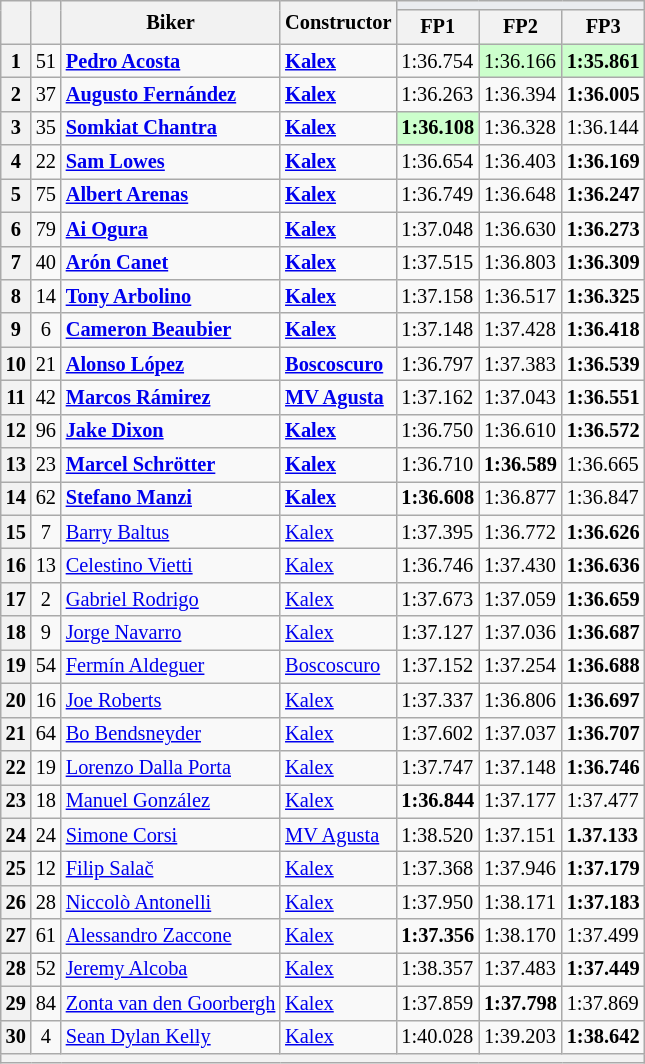<table class="wikitable sortable" style="font-size: 85%;">
<tr>
<th rowspan="2"></th>
<th rowspan="2"></th>
<th rowspan="2">Biker</th>
<th rowspan="2">Constructor</th>
<th colspan="3" style="background:#eaecf0; text-align:center;"></th>
</tr>
<tr>
<th scope="col">FP1</th>
<th scope="col">FP2</th>
<th scope="col">FP3</th>
</tr>
<tr>
<th scope="row">1</th>
<td align="center">51</td>
<td><strong> <a href='#'>Pedro Acosta</a></strong></td>
<td><strong><a href='#'>Kalex</a></strong></td>
<td>1:36.754</td>
<td style="background:#ccffcc;">1:36.166</td>
<td style="background:#ccffcc;"><strong>1:35.861</strong></td>
</tr>
<tr>
<th scope="row">2</th>
<td align="center">37</td>
<td><strong> <a href='#'>Augusto Fernández</a></strong></td>
<td><strong><a href='#'>Kalex</a></strong></td>
<td>1:36.263</td>
<td>1:36.394</td>
<td><strong>1:36.005</strong></td>
</tr>
<tr>
<th scope="row">3</th>
<td align="center">35</td>
<td><strong> <a href='#'>Somkiat Chantra</a></strong></td>
<td><strong><a href='#'>Kalex</a></strong></td>
<td style="background:#ccffcc;"><strong>1:36.108</strong></td>
<td>1:36.328</td>
<td>1:36.144</td>
</tr>
<tr>
<th scope="row">4</th>
<td align="center">22</td>
<td><strong></strong> <strong><a href='#'>Sam Lowes</a></strong></td>
<td><strong><a href='#'>Kalex</a></strong></td>
<td>1:36.654</td>
<td>1:36.403</td>
<td><strong>1:36.169</strong></td>
</tr>
<tr>
<th scope="row">5</th>
<td align="center">75</td>
<td><strong> <a href='#'>Albert Arenas</a></strong></td>
<td><strong><a href='#'>Kalex</a></strong></td>
<td>1:36.749</td>
<td>1:36.648</td>
<td><strong>1:36.247</strong></td>
</tr>
<tr>
<th scope="row">6</th>
<td align="center">79</td>
<td><strong> <a href='#'>Ai Ogura</a></strong></td>
<td><strong><a href='#'>Kalex</a></strong></td>
<td>1:37.048</td>
<td>1:36.630</td>
<td><strong>1:36.273</strong></td>
</tr>
<tr>
<th scope="row">7</th>
<td align="center">40</td>
<td><strong> <a href='#'>Arón Canet</a></strong></td>
<td><strong><a href='#'>Kalex</a></strong></td>
<td>1:37.515</td>
<td>1:36.803</td>
<td><strong>1:36.309</strong></td>
</tr>
<tr>
<th scope="row">8</th>
<td align="center">14</td>
<td><strong> <a href='#'>Tony Arbolino</a></strong></td>
<td><strong><a href='#'>Kalex</a></strong></td>
<td>1:37.158</td>
<td>1:36.517</td>
<td><strong>1:36.325</strong></td>
</tr>
<tr>
<th scope="row">9</th>
<td align="center">6</td>
<td><strong> <a href='#'>Cameron Beaubier</a></strong></td>
<td><strong><a href='#'>Kalex</a></strong></td>
<td>1:37.148</td>
<td>1:37.428</td>
<td><strong>1:36.418</strong></td>
</tr>
<tr>
<th scope="row">10</th>
<td align="center">21</td>
<td><strong> <a href='#'>Alonso López</a></strong></td>
<td><strong><a href='#'>Boscoscuro</a></strong></td>
<td>1:36.797</td>
<td>1:37.383</td>
<td><strong>1:36.539</strong></td>
</tr>
<tr>
<th scope="row">11</th>
<td align="center">42</td>
<td> <a href='#'><strong>Marcos Rámirez</strong></a></td>
<td><strong><a href='#'>MV Agusta</a></strong></td>
<td>1:37.162</td>
<td>1:37.043</td>
<td><strong>1:36.551</strong></td>
</tr>
<tr>
<th scope="row">12</th>
<td align="center">96</td>
<td> <strong><a href='#'>Jake Dixon</a></strong></td>
<td><strong><a href='#'>Kalex</a></strong></td>
<td>1:36.750</td>
<td>1:36.610</td>
<td><strong>1:36.572</strong></td>
</tr>
<tr>
<th scope="row">13</th>
<td align="center">23</td>
<td> <strong><a href='#'>Marcel Schrötter</a></strong></td>
<td><strong><a href='#'>Kalex</a></strong></td>
<td>1:36.710</td>
<td><strong>1:36.589</strong></td>
<td>1:36.665</td>
</tr>
<tr>
<th scope="row">14</th>
<td align="center">62</td>
<td> <strong><a href='#'>Stefano Manzi</a></strong></td>
<td><strong><a href='#'>Kalex</a></strong></td>
<td><strong>1:36.608</strong></td>
<td>1:36.877</td>
<td>1:36.847</td>
</tr>
<tr>
<th scope="row">15</th>
<td align="center">7</td>
<td> <a href='#'>Barry Baltus</a></td>
<td><a href='#'>Kalex</a></td>
<td>1:37.395</td>
<td>1:36.772</td>
<td><strong>1:36.626</strong></td>
</tr>
<tr>
<th scope="row">16</th>
<td align="center">13</td>
<td> <a href='#'>Celestino Vietti</a></td>
<td><a href='#'>Kalex</a></td>
<td>1:36.746</td>
<td>1:37.430</td>
<td><strong>1:36.636</strong></td>
</tr>
<tr>
<th scope="row">17</th>
<td align="center">2</td>
<td> <a href='#'>Gabriel Rodrigo</a></td>
<td><a href='#'>Kalex</a></td>
<td>1:37.673</td>
<td>1:37.059</td>
<td><strong>1:36.659</strong></td>
</tr>
<tr>
<th scope="row">18</th>
<td align="center">9</td>
<td> <a href='#'>Jorge Navarro</a></td>
<td><a href='#'>Kalex</a></td>
<td>1:37.127</td>
<td>1:37.036</td>
<td><strong>1:36.687</strong></td>
</tr>
<tr>
<th scope="row">19</th>
<td align="center">54</td>
<td> <a href='#'>Fermín Aldeguer</a></td>
<td><a href='#'>Boscoscuro</a></td>
<td>1:37.152</td>
<td>1:37.254</td>
<td><strong>1:36.688</strong></td>
</tr>
<tr>
<th scope="row">20</th>
<td align="center">16</td>
<td> <a href='#'>Joe Roberts</a></td>
<td><a href='#'>Kalex</a></td>
<td>1:37.337</td>
<td>1:36.806</td>
<td><strong>1:36.697</strong></td>
</tr>
<tr>
<th scope="row">21</th>
<td align="center">64</td>
<td> <a href='#'>Bo Bendsneyder</a></td>
<td><a href='#'>Kalex</a></td>
<td>1:37.602</td>
<td>1:37.037</td>
<td><strong>1:36.707</strong></td>
</tr>
<tr>
<th scope="row">22</th>
<td align="center">19</td>
<td> <a href='#'>Lorenzo Dalla Porta</a></td>
<td><a href='#'>Kalex</a></td>
<td>1:37.747</td>
<td>1:37.148</td>
<td><strong>1:36.746</strong></td>
</tr>
<tr>
<th scope="row">23</th>
<td align="center">18</td>
<td> <a href='#'>Manuel González</a></td>
<td><a href='#'>Kalex</a></td>
<td><strong>1:36.844</strong></td>
<td>1:37.177</td>
<td>1:37.477</td>
</tr>
<tr>
<th scope="row">24</th>
<td align="center">24</td>
<td> <a href='#'>Simone Corsi</a></td>
<td><a href='#'>MV Agusta</a></td>
<td>1:38.520</td>
<td>1:37.151</td>
<td><strong>1.37.133</strong></td>
</tr>
<tr>
<th scope="row">25</th>
<td align="center">12</td>
<td> <a href='#'>Filip Salač</a></td>
<td><a href='#'>Kalex</a></td>
<td>1:37.368</td>
<td>1:37.946</td>
<td><strong>1:37.179</strong></td>
</tr>
<tr>
<th scope="row">26</th>
<td align="center">28</td>
<td> <a href='#'>Niccolò Antonelli</a></td>
<td><a href='#'>Kalex</a></td>
<td>1:37.950</td>
<td>1:38.171</td>
<td><strong>1:37.183</strong></td>
</tr>
<tr>
<th scope="row">27</th>
<td align="center">61</td>
<td> <a href='#'>Alessandro Zaccone</a></td>
<td><a href='#'>Kalex</a></td>
<td><strong>1:37.356</strong></td>
<td>1:38.170</td>
<td>1:37.499</td>
</tr>
<tr>
<th scope="row">28</th>
<td align="center">52</td>
<td> <a href='#'>Jeremy Alcoba</a></td>
<td><a href='#'>Kalex</a></td>
<td>1:38.357</td>
<td>1:37.483</td>
<td><strong>1:37.449</strong></td>
</tr>
<tr>
<th scope="row">29</th>
<td align="center">84</td>
<td> <a href='#'>Zonta van den Goorbergh</a></td>
<td><a href='#'>Kalex</a></td>
<td>1:37.859</td>
<td><strong>1:37.798</strong></td>
<td>1:37.869</td>
</tr>
<tr>
<th scope="row">30</th>
<td align="center">4</td>
<td> <a href='#'>Sean Dylan Kelly</a></td>
<td><a href='#'>Kalex</a></td>
<td>1:40.028</td>
<td>1:39.203</td>
<td><strong>1:38.642</strong></td>
</tr>
<tr>
<th colspan="7"></th>
</tr>
</table>
